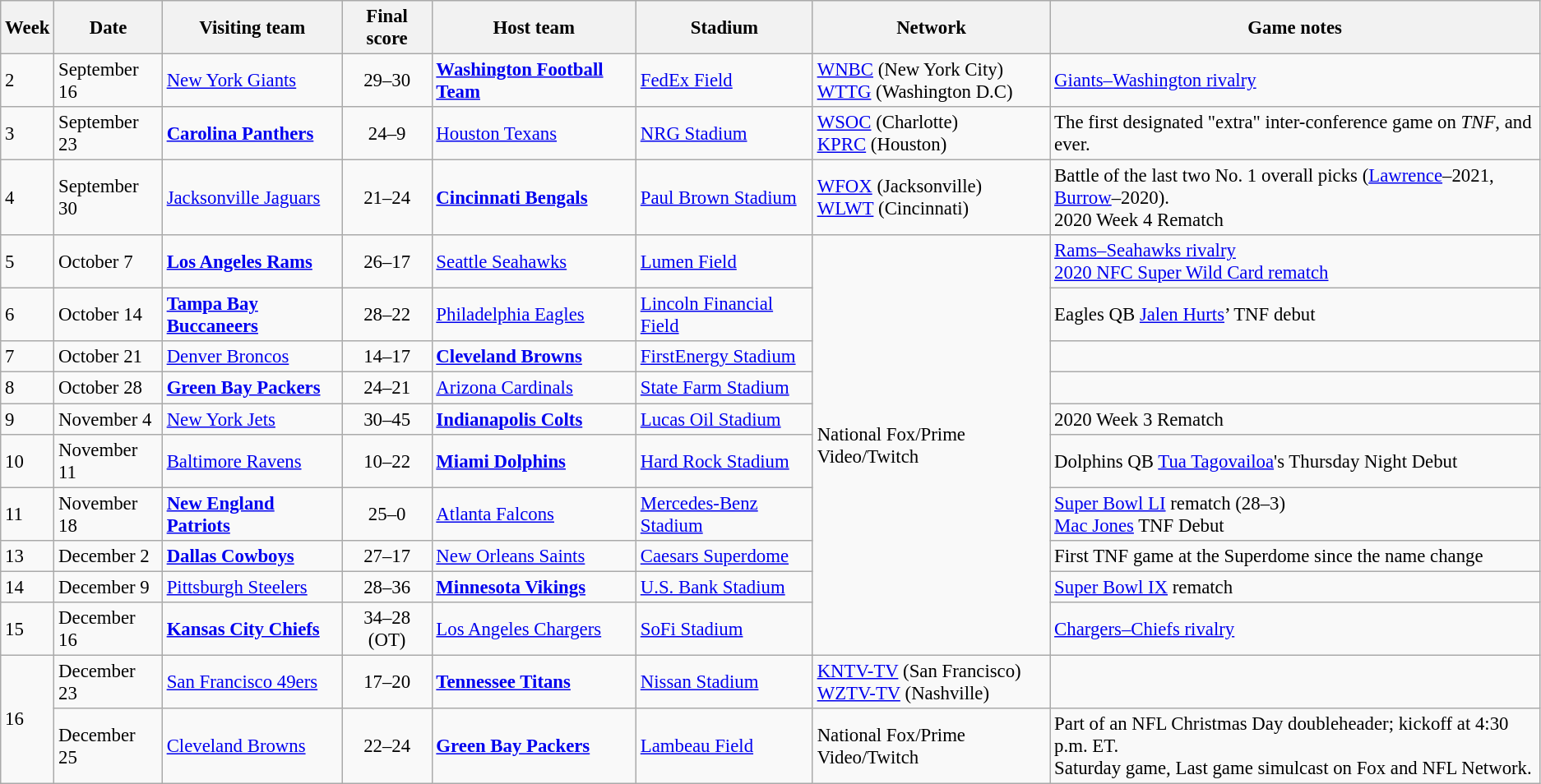<table class="wikitable" style="font-size: 95%;">
<tr>
<th>Week</th>
<th>Date</th>
<th>Visiting team</th>
<th>Final score</th>
<th>Host team</th>
<th>Stadium</th>
<th>Network</th>
<th>Game notes</th>
</tr>
<tr>
<td>2</td>
<td>September 16</td>
<td><a href='#'>New York Giants</a></td>
<td align="center">29–30</td>
<td><strong><a href='#'>Washington Football Team</a></strong></td>
<td><a href='#'>FedEx Field</a></td>
<td><a href='#'>WNBC</a> (New York City)<br><a href='#'>WTTG</a> (Washington D.C)</td>
<td><a href='#'>Giants–Washington rivalry</a></td>
</tr>
<tr>
<td>3</td>
<td>September 23</td>
<td><strong><a href='#'>Carolina Panthers</a></strong></td>
<td align="center">24–9</td>
<td><a href='#'>Houston Texans</a></td>
<td><a href='#'>NRG Stadium</a></td>
<td><a href='#'>WSOC</a> (Charlotte)<br><a href='#'>KPRC</a> (Houston)</td>
<td>The first designated "extra" inter-conference game on <em>TNF</em>, and ever.</td>
</tr>
<tr>
<td>4</td>
<td>September 30</td>
<td><a href='#'>Jacksonville Jaguars</a></td>
<td align="center">21–24</td>
<td><a href='#'><strong>Cincinnati Bengals</strong></a></td>
<td><a href='#'>Paul Brown Stadium</a></td>
<td><a href='#'>WFOX</a> (Jacksonville)<br><a href='#'>WLWT</a> (Cincinnati)</td>
<td>Battle of the last two No. 1 overall picks (<a href='#'>Lawrence</a>–2021, <a href='#'>Burrow</a>–2020).<br>2020 Week 4 Rematch</td>
</tr>
<tr>
<td>5</td>
<td>October 7</td>
<td><strong><a href='#'>Los Angeles Rams</a></strong></td>
<td align="center">26–17</td>
<td><a href='#'>Seattle Seahawks</a></td>
<td><a href='#'>Lumen Field</a></td>
<td rowspan="10">National Fox/Prime Video/Twitch</td>
<td><a href='#'>Rams–Seahawks rivalry</a><br><a href='#'>2020 NFC Super Wild Card rematch</a></td>
</tr>
<tr>
<td>6</td>
<td>October 14</td>
<td><strong><a href='#'>Tampa Bay Buccaneers</a></strong></td>
<td align="center">28–22</td>
<td><a href='#'>Philadelphia Eagles</a></td>
<td><a href='#'>Lincoln Financial Field</a></td>
<td>Eagles QB <a href='#'>Jalen Hurts</a>’ TNF debut</td>
</tr>
<tr>
<td>7</td>
<td>October 21</td>
<td><a href='#'>Denver Broncos</a></td>
<td align="center">14–17</td>
<td><strong><a href='#'>Cleveland Browns</a></strong></td>
<td><a href='#'>FirstEnergy Stadium</a></td>
<td></td>
</tr>
<tr>
<td>8</td>
<td>October 28</td>
<td><strong><a href='#'>Green Bay Packers</a></strong></td>
<td align="center">24–21</td>
<td><a href='#'>Arizona Cardinals</a></td>
<td><a href='#'>State Farm Stadium</a></td>
<td></td>
</tr>
<tr>
<td>9</td>
<td>November 4</td>
<td><a href='#'>New York Jets</a></td>
<td align="center">30–45</td>
<td><strong><a href='#'>Indianapolis Colts</a></strong></td>
<td><a href='#'>Lucas Oil Stadium</a></td>
<td>2020 Week 3 Rematch</td>
</tr>
<tr>
<td>10</td>
<td>November 11</td>
<td><a href='#'>Baltimore Ravens</a></td>
<td align="center">10–22</td>
<td><strong><a href='#'>Miami Dolphins</a></strong></td>
<td><a href='#'>Hard Rock Stadium</a></td>
<td>Dolphins QB <a href='#'>Tua Tagovailoa</a>'s Thursday Night Debut</td>
</tr>
<tr>
<td>11</td>
<td>November 18</td>
<td><strong><a href='#'>New England Patriots</a></strong></td>
<td align="center">25–0</td>
<td><a href='#'>Atlanta Falcons</a></td>
<td><a href='#'>Mercedes-Benz Stadium</a></td>
<td><a href='#'>Super Bowl LI</a> rematch (28–3)<br><a href='#'>Mac Jones</a> TNF Debut</td>
</tr>
<tr>
<td>13</td>
<td>December 2</td>
<td><strong><a href='#'>Dallas Cowboys</a></strong></td>
<td align="center">27–17</td>
<td><a href='#'>New Orleans Saints</a></td>
<td><a href='#'>Caesars Superdome</a></td>
<td>First TNF game at the Superdome since the name change</td>
</tr>
<tr>
<td>14</td>
<td>December 9</td>
<td><a href='#'>Pittsburgh Steelers</a></td>
<td align="center">28–36</td>
<td><strong><a href='#'>Minnesota Vikings</a></strong></td>
<td><a href='#'>U.S. Bank Stadium</a></td>
<td><a href='#'>Super Bowl IX</a> rematch</td>
</tr>
<tr>
<td>15</td>
<td>December 16</td>
<td><strong><a href='#'>Kansas City Chiefs</a></strong></td>
<td align="center">34–28 (OT)</td>
<td><a href='#'>Los Angeles Chargers</a></td>
<td><a href='#'>SoFi Stadium</a></td>
<td><a href='#'>Chargers–Chiefs rivalry</a></td>
</tr>
<tr>
<td rowspan="2">16</td>
<td>December 23</td>
<td><a href='#'>San Francisco 49ers</a></td>
<td align="center">17–20</td>
<td><strong><a href='#'>Tennessee Titans</a></strong></td>
<td><a href='#'>Nissan Stadium</a></td>
<td><a href='#'>KNTV-TV</a> (San Francisco)<br><a href='#'>WZTV-TV</a> (Nashville)</td>
<td></td>
</tr>
<tr>
<td>December 25</td>
<td><a href='#'>Cleveland Browns</a></td>
<td align="center">22–24</td>
<td><strong><a href='#'>Green Bay Packers</a></strong></td>
<td><a href='#'>Lambeau Field</a></td>
<td>National Fox/Prime Video/Twitch</td>
<td>Part of an NFL Christmas Day doubleheader; kickoff at 4:30 p.m. ET.<br>Saturday game, Last game simulcast on Fox and NFL Network.</td>
</tr>
</table>
